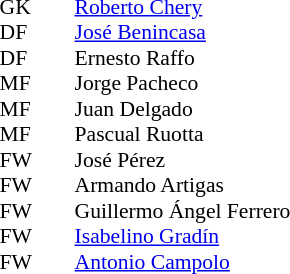<table cellspacing="0" cellpadding="0" style="font-size:90%; margin:0.2em auto;">
<tr>
<th width="25"></th>
<th width="25"></th>
</tr>
<tr>
<td>GK</td>
<td></td>
<td> <a href='#'>Roberto Chery</a></td>
</tr>
<tr>
<td>DF</td>
<td></td>
<td> <a href='#'>José Benincasa</a></td>
</tr>
<tr>
<td>DF</td>
<td></td>
<td> Ernesto Raffo</td>
</tr>
<tr>
<td>MF</td>
<td></td>
<td> Jorge Pacheco</td>
</tr>
<tr>
<td>MF</td>
<td></td>
<td> Juan Delgado</td>
</tr>
<tr>
<td>MF</td>
<td></td>
<td> Pascual Ruotta</td>
</tr>
<tr>
<td>FW</td>
<td></td>
<td> José Pérez</td>
</tr>
<tr>
<td>FW</td>
<td></td>
<td> Armando Artigas</td>
</tr>
<tr>
<td>FW</td>
<td></td>
<td> Guillermo Ángel Ferrero</td>
</tr>
<tr>
<td>FW</td>
<td></td>
<td> <a href='#'>Isabelino Gradín</a></td>
</tr>
<tr>
<td>FW</td>
<td></td>
<td> <a href='#'>Antonio Campolo</a></td>
</tr>
</table>
